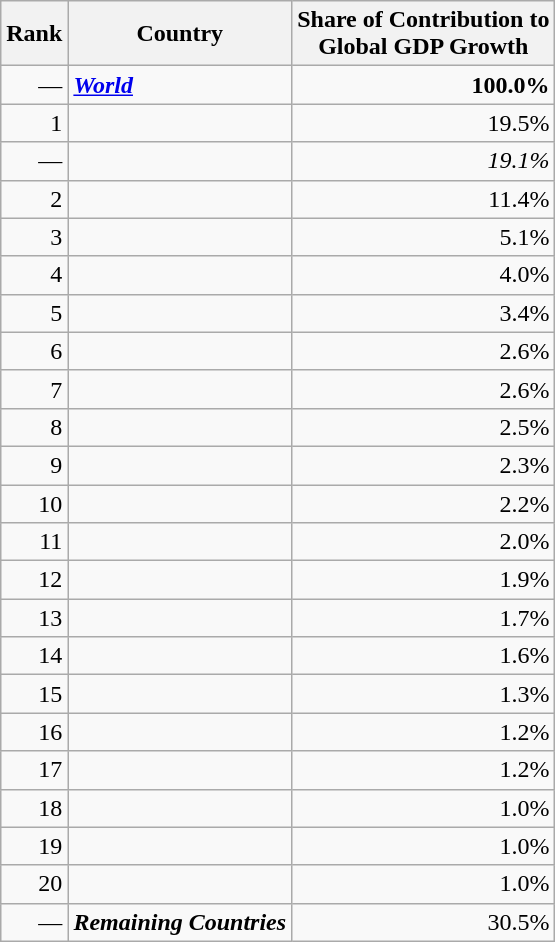<table class="wikitable" style="text-align: right; display:inline-table;">
<tr>
<th style="width:2em;">Rank</th>
<th>Country</th>
<th>Share of Contribution to<br>Global GDP Growth</th>
</tr>
<tr>
<td>—</td>
<td align=left> <strong><em><a href='#'>World</a></em></strong></td>
<td><strong>100.0%</strong></td>
</tr>
<tr>
<td>1</td>
<td align=left><strong></strong></td>
<td>19.5%</td>
</tr>
<tr>
<td>—</td>
<td align=left><strong><em></em></strong></td>
<td><em>19.1%</em></td>
</tr>
<tr>
<td>2</td>
<td align=left><strong></strong></td>
<td>11.4%</td>
</tr>
<tr>
<td>3</td>
<td align=left><strong></strong></td>
<td>5.1%</td>
</tr>
<tr>
<td>4</td>
<td align=left><strong></strong></td>
<td>4.0%</td>
</tr>
<tr>
<td>5</td>
<td align=left><strong></strong></td>
<td>3.4%</td>
</tr>
<tr>
<td>6</td>
<td align=left><strong></strong></td>
<td>2.6%</td>
</tr>
<tr>
<td>7</td>
<td align=left><strong></strong></td>
<td>2.6%</td>
</tr>
<tr>
<td>8</td>
<td align=left><strong></strong></td>
<td>2.5%</td>
</tr>
<tr>
<td>9</td>
<td align=left><strong></strong></td>
<td>2.3%</td>
</tr>
<tr>
<td>10</td>
<td align=left><strong></strong></td>
<td>2.2%</td>
</tr>
<tr>
<td>11</td>
<td align=left><strong></strong></td>
<td>2.0%</td>
</tr>
<tr>
<td>12</td>
<td align=left><strong></strong></td>
<td>1.9%</td>
</tr>
<tr>
<td>13</td>
<td align=left><strong></strong></td>
<td>1.7%</td>
</tr>
<tr>
<td>14</td>
<td align=left><strong></strong></td>
<td>1.6%</td>
</tr>
<tr>
<td>15</td>
<td align=left><strong></strong></td>
<td>1.3%</td>
</tr>
<tr>
<td>16</td>
<td align=left><strong></strong></td>
<td>1.2%</td>
</tr>
<tr>
<td>17</td>
<td align=left><strong></strong></td>
<td>1.2%</td>
</tr>
<tr>
<td>18</td>
<td align=left><strong></strong></td>
<td>1.0%</td>
</tr>
<tr>
<td>19</td>
<td align=left><strong></strong></td>
<td>1.0%</td>
</tr>
<tr>
<td>20</td>
<td align=left><strong></strong></td>
<td>1.0%</td>
</tr>
<tr>
<td>—</td>
<td align=left><strong><em>Remaining Countries</em></strong></td>
<td>30.5%</td>
</tr>
</table>
